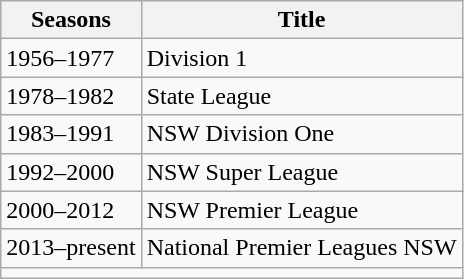<table class=wikitable>
<tr>
<th>Seasons</th>
<th>Title</th>
</tr>
<tr>
<td>1956–1977</td>
<td>Division 1</td>
</tr>
<tr>
<td>1978–1982</td>
<td>State League</td>
</tr>
<tr>
<td>1983–1991</td>
<td>NSW Division One</td>
</tr>
<tr>
<td>1992–2000</td>
<td>NSW Super League</td>
</tr>
<tr>
<td>2000–2012</td>
<td>NSW Premier League</td>
</tr>
<tr>
<td>2013–present</td>
<td>National Premier Leagues NSW</td>
</tr>
<tr>
<td colspan=2></td>
</tr>
</table>
